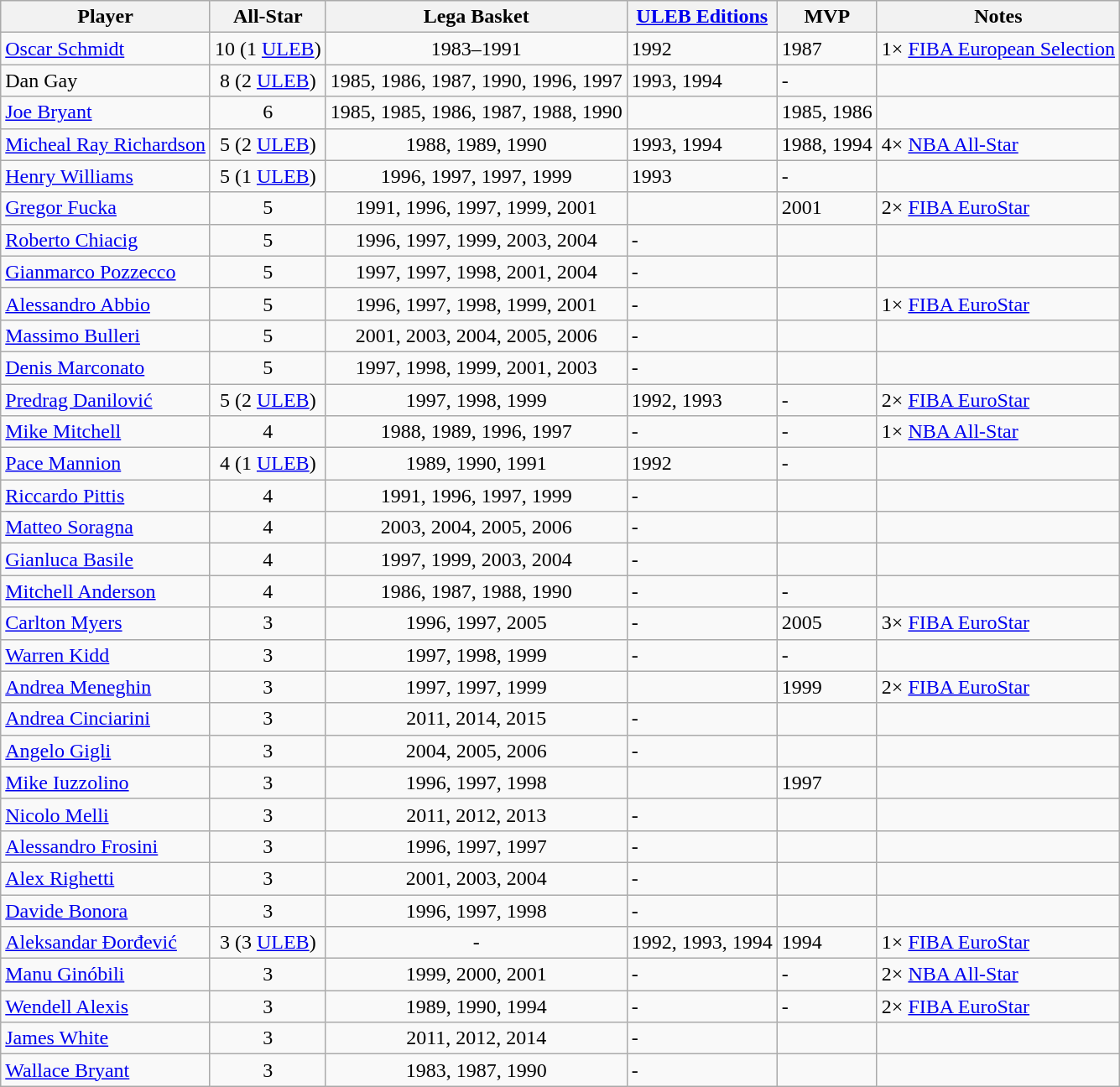<table class="wikitable sortable">
<tr>
<th>Player</th>
<th>All-Star</th>
<th>Lega Basket</th>
<th><a href='#'>ULEB Editions</a></th>
<th>MVP</th>
<th>Notes</th>
</tr>
<tr>
<td> <a href='#'>Oscar Schmidt</a></td>
<td style="text-align:center">10 (1 <a href='#'>ULEB</a>)</td>
<td style="text-align:center">1983–1991</td>
<td>1992</td>
<td>1987</td>
<td>1× <a href='#'>FIBA European Selection</a></td>
</tr>
<tr>
<td>  Dan Gay</td>
<td style="text-align:center">8 (2 <a href='#'>ULEB</a>)</td>
<td style="text-align:center">1985, 1986, 1987, 1990, 1996, 1997</td>
<td>1993, 1994</td>
<td>-</td>
<td></td>
</tr>
<tr>
<td> <a href='#'>Joe Bryant</a></td>
<td style="text-align:center">6</td>
<td style="text-align:center">1985, 1985, 1986, 1987, 1988, 1990</td>
<td></td>
<td>1985, 1986</td>
<td></td>
</tr>
<tr>
<td> <a href='#'>Micheal Ray Richardson</a></td>
<td style="text-align:center">5 (2 <a href='#'>ULEB</a>)</td>
<td style="text-align:center">1988, 1989, 1990</td>
<td>1993, 1994</td>
<td>1988, 1994</td>
<td>4× <a href='#'>NBA All-Star</a></td>
</tr>
<tr>
<td> <a href='#'>Henry Williams</a></td>
<td style="text-align:center">5 (1 <a href='#'>ULEB</a>)</td>
<td style="text-align:center">1996, 1997, 1997, 1999</td>
<td>1993</td>
<td>-</td>
<td></td>
</tr>
<tr>
<td>  <a href='#'>Gregor Fucka</a></td>
<td style="text-align:center">5</td>
<td style="text-align:center">1991, 1996, 1997, 1999, 2001</td>
<td></td>
<td>2001</td>
<td>2× <a href='#'>FIBA EuroStar</a></td>
</tr>
<tr>
<td> <a href='#'>Roberto Chiacig</a></td>
<td style="text-align:center">5</td>
<td style="text-align:center">1996, 1997, 1999, 2003, 2004</td>
<td>-</td>
<td></td>
<td></td>
</tr>
<tr>
<td> <a href='#'>Gianmarco Pozzecco</a></td>
<td style="text-align:center">5</td>
<td style="text-align:center">1997, 1997, 1998, 2001, 2004</td>
<td>-</td>
<td></td>
<td></td>
</tr>
<tr>
<td> <a href='#'>Alessandro Abbio</a></td>
<td style="text-align:center">5</td>
<td style="text-align:center">1996, 1997, 1998, 1999, 2001</td>
<td>-</td>
<td></td>
<td>1× <a href='#'>FIBA EuroStar</a></td>
</tr>
<tr>
<td> <a href='#'>Massimo Bulleri</a></td>
<td style="text-align:center">5</td>
<td style="text-align:center">2001, 2003, 2004, 2005, 2006</td>
<td>-</td>
<td></td>
<td></td>
</tr>
<tr>
<td> <a href='#'>Denis Marconato</a></td>
<td style="text-align:center">5</td>
<td style="text-align:center">1997, 1998, 1999, 2001, 2003</td>
<td>-</td>
<td></td>
<td></td>
</tr>
<tr>
<td> <a href='#'>Predrag Danilović</a></td>
<td style="text-align:center">5 (2 <a href='#'>ULEB</a>)</td>
<td style="text-align:center">1997, 1998, 1999</td>
<td>1992, 1993</td>
<td>-</td>
<td>2× <a href='#'>FIBA EuroStar</a></td>
</tr>
<tr>
<td> <a href='#'>Mike Mitchell</a></td>
<td style="text-align:center">4</td>
<td style="text-align:center">1988, 1989, 1996, 1997</td>
<td>-</td>
<td>-</td>
<td>1× <a href='#'>NBA All-Star</a></td>
</tr>
<tr>
<td> <a href='#'>Pace Mannion</a></td>
<td style="text-align:center">4 (1 <a href='#'>ULEB</a>)</td>
<td style="text-align:center">1989, 1990, 1991</td>
<td>1992</td>
<td>-</td>
<td></td>
</tr>
<tr>
<td> <a href='#'>Riccardo Pittis</a></td>
<td style="text-align:center">4</td>
<td style="text-align:center">1991, 1996, 1997, 1999</td>
<td>-</td>
<td></td>
<td></td>
</tr>
<tr>
<td> <a href='#'>Matteo Soragna</a></td>
<td style="text-align:center">4</td>
<td style="text-align:center">2003, 2004, 2005, 2006</td>
<td>-</td>
<td></td>
<td></td>
</tr>
<tr>
<td> <a href='#'>Gianluca Basile</a></td>
<td style="text-align:center">4</td>
<td style="text-align:center">1997, 1999, 2003, 2004</td>
<td>-</td>
<td></td>
</tr>
<tr>
<td> <a href='#'>Mitchell Anderson</a></td>
<td style="text-align:center">4</td>
<td style="text-align:center">1986, 1987, 1988, 1990</td>
<td>-</td>
<td>-</td>
<td></td>
</tr>
<tr>
<td> <a href='#'>Carlton Myers</a></td>
<td style="text-align:center">3</td>
<td style="text-align:center">1996, 1997, 2005</td>
<td>-</td>
<td>2005</td>
<td>3× <a href='#'>FIBA EuroStar</a></td>
</tr>
<tr>
<td> <a href='#'>Warren Kidd</a></td>
<td style="text-align:center">3</td>
<td style="text-align:center">1997, 1998, 1999</td>
<td>-</td>
<td>-</td>
<td></td>
</tr>
<tr>
<td> <a href='#'>Andrea Meneghin</a></td>
<td style="text-align:center">3</td>
<td style="text-align:center">1997, 1997, 1999</td>
<td></td>
<td>1999</td>
<td>2× <a href='#'>FIBA EuroStar</a></td>
</tr>
<tr>
<td> <a href='#'>Andrea Cinciarini</a></td>
<td style="text-align:center">3</td>
<td style="text-align:center">2011, 2014, 2015</td>
<td>-</td>
<td></td>
<td></td>
</tr>
<tr>
<td> <a href='#'>Angelo Gigli</a></td>
<td style="text-align:center">3</td>
<td style="text-align:center">2004, 2005, 2006</td>
<td>-</td>
<td></td>
<td></td>
</tr>
<tr>
<td>  <a href='#'>Mike Iuzzolino</a></td>
<td style="text-align:center">3</td>
<td style="text-align:center">1996, 1997, 1998</td>
<td></td>
<td>1997</td>
<td></td>
</tr>
<tr>
<td> <a href='#'>Nicolo Melli</a></td>
<td style="text-align:center">3</td>
<td style="text-align:center">2011, 2012, 2013</td>
<td>-</td>
<td></td>
<td></td>
</tr>
<tr>
<td> <a href='#'>Alessandro Frosini</a></td>
<td style="text-align:center">3</td>
<td style="text-align:center">1996, 1997, 1997</td>
<td>-</td>
<td></td>
<td></td>
</tr>
<tr>
<td> <a href='#'>Alex Righetti</a></td>
<td style="text-align:center">3</td>
<td style="text-align:center">2001, 2003, 2004</td>
<td>-</td>
<td></td>
<td></td>
</tr>
<tr>
<td> <a href='#'>Davide Bonora</a></td>
<td style="text-align:center">3</td>
<td style="text-align:center">1996, 1997, 1998</td>
<td>-</td>
<td></td>
<td></td>
</tr>
<tr>
<td> <a href='#'>Aleksandar Đorđević</a></td>
<td style="text-align:center">3 (3 <a href='#'>ULEB</a>)</td>
<td style="text-align:center">-</td>
<td>1992, 1993, 1994</td>
<td>1994</td>
<td>1× <a href='#'>FIBA EuroStar</a></td>
</tr>
<tr>
<td> <a href='#'>Manu Ginóbili</a></td>
<td style="text-align:center">3</td>
<td style="text-align:center">1999, 2000, 2001</td>
<td>-</td>
<td>-</td>
<td>2× <a href='#'>NBA All-Star</a></td>
</tr>
<tr>
<td> <a href='#'>Wendell Alexis</a></td>
<td style="text-align:center">3</td>
<td style="text-align:center">1989, 1990, 1994</td>
<td>-</td>
<td>-</td>
<td>2× <a href='#'>FIBA EuroStar</a></td>
</tr>
<tr>
<td> <a href='#'>James White</a></td>
<td style="text-align:center">3</td>
<td style="text-align:center">2011, 2012, 2014</td>
<td>-</td>
<td></td>
<td></td>
</tr>
<tr>
<td> <a href='#'>Wallace Bryant</a></td>
<td style="text-align:center">3</td>
<td style="text-align:center">1983, 1987, 1990</td>
<td>-</td>
<td></td>
<td></td>
</tr>
</table>
